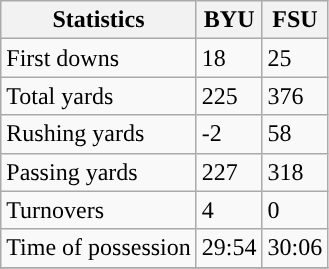<table class="wikitable">
<tr>
<th>Statistics</th>
<th>BYU</th>
<th>FSU</th>
</tr>
<tr>
<td>First downs</td>
<td>18</td>
<td>25</td>
</tr>
<tr>
<td>Total yards</td>
<td>225</td>
<td>376</td>
</tr>
<tr>
<td>Rushing yards</td>
<td>-2</td>
<td>58</td>
</tr>
<tr>
<td>Passing yards</td>
<td>227</td>
<td>318</td>
</tr>
<tr>
<td>Turnovers</td>
<td>4</td>
<td>0</td>
</tr>
<tr>
<td>Time of possession</td>
<td>29:54</td>
<td>30:06</td>
</tr>
<tr>
</tr>
</table>
